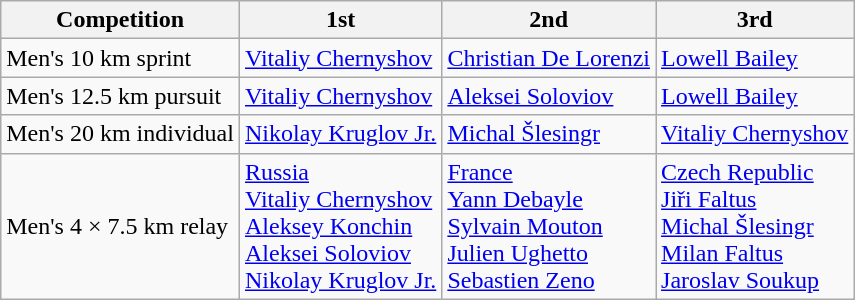<table class="wikitable">
<tr>
<th>Competition</th>
<th>1st</th>
<th>2nd</th>
<th>3rd</th>
</tr>
<tr>
<td>Men's 10 km sprint</td>
<td> <a href='#'>Vitaliy Chernyshov</a></td>
<td> <a href='#'>Christian De Lorenzi</a></td>
<td> <a href='#'>Lowell Bailey</a></td>
</tr>
<tr>
<td>Men's 12.5 km pursuit</td>
<td> <a href='#'>Vitaliy Chernyshov</a></td>
<td> <a href='#'>Aleksei Soloviov</a></td>
<td> <a href='#'>Lowell Bailey</a></td>
</tr>
<tr>
<td>Men's 20 km individual</td>
<td> <a href='#'>Nikolay Kruglov Jr.</a></td>
<td> <a href='#'>Michal Šlesingr</a></td>
<td> <a href='#'>Vitaliy Chernyshov</a></td>
</tr>
<tr>
<td>Men's 4 × 7.5 km relay</td>
<td> <a href='#'>Russia</a><br><a href='#'>Vitaliy Chernyshov</a><br><a href='#'>Aleksey Konchin</a><br><a href='#'>Aleksei Soloviov</a><br><a href='#'>Nikolay Kruglov Jr.</a></td>
<td> <a href='#'>France</a><br><a href='#'>Yann Debayle</a><br><a href='#'>Sylvain Mouton</a><br><a href='#'>Julien Ughetto</a><br><a href='#'>Sebastien Zeno</a></td>
<td> <a href='#'>Czech Republic</a><br><a href='#'>Jiři Faltus</a><br><a href='#'>Michal Šlesingr</a><br><a href='#'>Milan Faltus</a><br><a href='#'>Jaroslav Soukup</a></td>
</tr>
</table>
